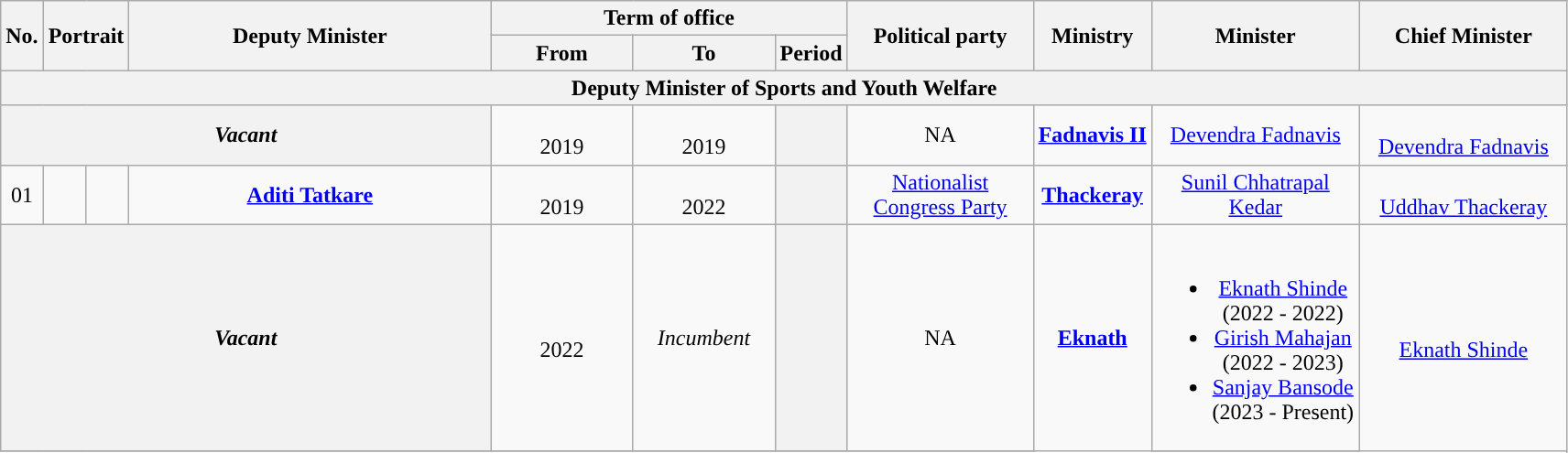<table class="wikitable" style="text-align:center">
<tr>
<th rowspan="2">No.</th>
<th rowspan="2" colspan="2">Portrait</th>
<th rowspan="2" style="width:16em">Deputy Minister<br></th>
<th colspan="3">Term of office</th>
<th rowspan="2" style="width:8em">Political party</th>
<th rowspan="2">Ministry</th>
<th rowspan="2" style="width:9em">Minister</th>
<th rowspan="2" style="width:9em">Chief Minister</th>
</tr>
<tr>
<th style="width:6em">From</th>
<th style="width:6em">To</th>
<th>Period</th>
</tr>
<tr>
<th colspan="11">Deputy Minister of Sports and Youth Welfare</th>
</tr>
<tr>
<th colspan="04"><strong><em>Vacant</em></strong></th>
<td><br>2019</td>
<td><br>2019</td>
<th></th>
<td>NA</td>
<td rowspan="1"><a href='#'><strong>Fadnavis II</strong></a></td>
<td><a href='#'>Devendra Fadnavis</a></td>
<td rowspan="1"> <br><a href='#'>Devendra Fadnavis</a></td>
</tr>
<tr>
<td>01</td>
<td style="color:inherit;background:"></td>
<td></td>
<td><strong><a href='#'>Aditi Tatkare</a></strong> <br> </td>
<td><br>2019</td>
<td><br>2022</td>
<th></th>
<td><a href='#'>Nationalist Congress Party</a></td>
<td rowspan="1"><a href='#'><strong>Thackeray</strong></a></td>
<td><a href='#'>Sunil Chhatrapal Kedar</a></td>
<td rowspan="1"> <br><a href='#'>Uddhav Thackeray</a></td>
</tr>
<tr>
<th colspan="04"><strong><em>Vacant </em></strong></th>
<td><br>2022</td>
<td><em>Incumbent</em></td>
<th></th>
<td>NA</td>
<td rowspan="2"><a href='#'><strong>Eknath</strong></a></td>
<td><br><ul><li><a href='#'>Eknath Shinde</a><br>(2022 - 2022)</li><li><a href='#'>Girish Mahajan</a><br> (2022 - 2023)</li><li><a href='#'>Sanjay Bansode</a><br> (2023 - Present)</li></ul></td>
<td rowspan="2"> <br><a href='#'>Eknath Shinde</a></td>
</tr>
<tr>
</tr>
</table>
